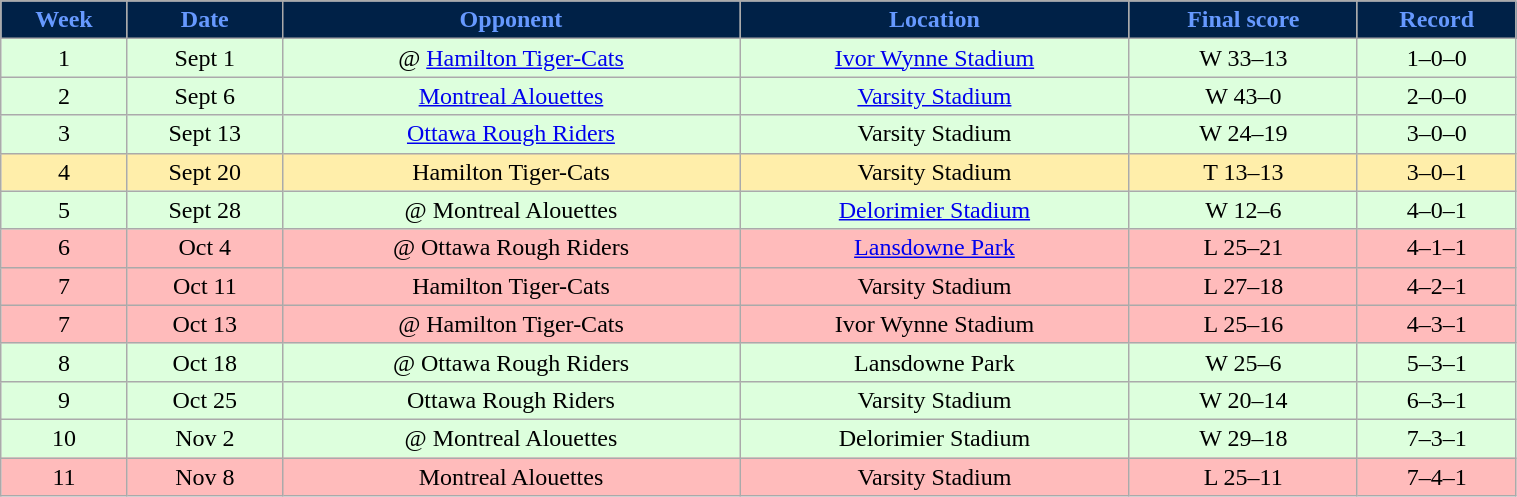<table class="wikitable" width="80%">
<tr align="center"  style="background:#002147;color:#6699FF;">
<td><strong>Week</strong></td>
<td><strong>Date</strong></td>
<td><strong>Opponent</strong></td>
<td><strong>Location</strong></td>
<td><strong>Final score</strong></td>
<td><strong>Record</strong></td>
</tr>
<tr align="center" bgcolor="#ddffdd">
<td>1</td>
<td>Sept 1</td>
<td>@ <a href='#'>Hamilton Tiger-Cats</a></td>
<td><a href='#'>Ivor Wynne Stadium</a></td>
<td>W 33–13</td>
<td>1–0–0</td>
</tr>
<tr align="center" bgcolor="#ddffdd">
<td>2</td>
<td>Sept 6</td>
<td><a href='#'>Montreal Alouettes</a></td>
<td><a href='#'>Varsity Stadium</a></td>
<td>W 43–0</td>
<td>2–0–0</td>
</tr>
<tr align="center" bgcolor="#ddffdd">
<td>3</td>
<td>Sept 13</td>
<td><a href='#'>Ottawa Rough Riders</a></td>
<td>Varsity Stadium</td>
<td>W 24–19</td>
<td>3–0–0</td>
</tr>
<tr align="center" bgcolor="#ffeeaa">
<td>4</td>
<td>Sept 20</td>
<td>Hamilton Tiger-Cats</td>
<td>Varsity Stadium</td>
<td>T 13–13</td>
<td>3–0–1</td>
</tr>
<tr align="center" bgcolor="#ddffdd">
<td>5</td>
<td>Sept 28</td>
<td>@ Montreal Alouettes</td>
<td><a href='#'>Delorimier Stadium</a></td>
<td>W 12–6</td>
<td>4–0–1</td>
</tr>
<tr align="center" bgcolor="#ffbbbb">
<td>6</td>
<td>Oct 4</td>
<td>@ Ottawa Rough Riders</td>
<td><a href='#'>Lansdowne Park</a></td>
<td>L 25–21</td>
<td>4–1–1</td>
</tr>
<tr align="center" bgcolor="#ffbbbb">
<td>7</td>
<td>Oct 11</td>
<td>Hamilton Tiger-Cats</td>
<td>Varsity Stadium</td>
<td>L 27–18</td>
<td>4–2–1</td>
</tr>
<tr align="center" bgcolor="#ffbbbb">
<td>7</td>
<td>Oct 13</td>
<td>@ Hamilton Tiger-Cats</td>
<td>Ivor Wynne Stadium</td>
<td>L 25–16</td>
<td>4–3–1</td>
</tr>
<tr align="center" bgcolor="#ddffdd">
<td>8</td>
<td>Oct 18</td>
<td>@ Ottawa Rough Riders</td>
<td>Lansdowne Park</td>
<td>W 25–6</td>
<td>5–3–1</td>
</tr>
<tr align="center" bgcolor="#ddffdd">
<td>9</td>
<td>Oct 25</td>
<td>Ottawa Rough Riders</td>
<td>Varsity Stadium</td>
<td>W 20–14</td>
<td>6–3–1</td>
</tr>
<tr align="center" bgcolor="#ddffdd">
<td>10</td>
<td>Nov 2</td>
<td>@ Montreal Alouettes</td>
<td>Delorimier Stadium</td>
<td>W 29–18</td>
<td>7–3–1</td>
</tr>
<tr align="center" bgcolor="#ffbbbb">
<td>11</td>
<td>Nov 8</td>
<td>Montreal Alouettes</td>
<td>Varsity Stadium</td>
<td>L 25–11</td>
<td>7–4–1</td>
</tr>
</table>
